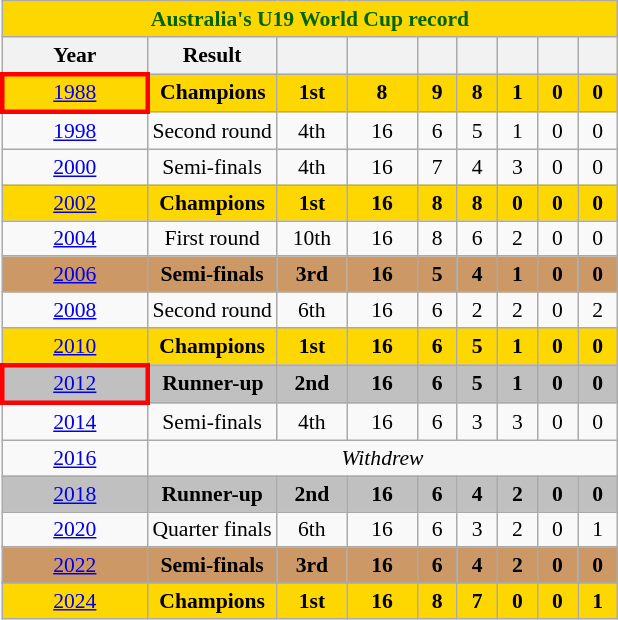<table class="wikitable" style="font-size:90%; text-align:center;">
<tr>
<th style="color:darkgreen; background:gold;" colspan=9>Australia's U19 World Cup record</th>
</tr>
<tr>
<th width="90">Year</th>
<th>Result</th>
<th width="40"></th>
<th width="40"></th>
<th width="20"></th>
<th width="20"></th>
<th width="20"></th>
<th width="20"></th>
<th width="20"></th>
</tr>
<tr style="background:gold">
<td style="border:3px solid red"> <a href='#'>1988</a></td>
<td><strong>Champions</strong></td>
<td><strong>1st</strong></td>
<td><strong>8</strong></td>
<td><strong>9</strong></td>
<td><strong>8</strong></td>
<td><strong>1</strong></td>
<td><strong>0</strong></td>
<td><strong>0</strong></td>
</tr>
<tr>
<td> <a href='#'>1998</a></td>
<td>Second round</td>
<td>4th</td>
<td>16</td>
<td>6</td>
<td>5</td>
<td>1</td>
<td>0</td>
<td>0</td>
</tr>
<tr>
<td> <a href='#'>2000</a></td>
<td>Semi-finals</td>
<td>4th</td>
<td>16</td>
<td>7</td>
<td>4</td>
<td>3</td>
<td>0</td>
<td>0</td>
</tr>
<tr style="background:gold">
<td> <a href='#'>2002</a></td>
<td><strong>Champions</strong></td>
<td><strong>1st</strong></td>
<td><strong>16</strong></td>
<td><strong>8</strong></td>
<td><strong>8</strong></td>
<td><strong>0</strong></td>
<td><strong>0</strong></td>
<td><strong>0</strong></td>
</tr>
<tr>
<td> <a href='#'>2004</a></td>
<td>First round</td>
<td>10th</td>
<td>16</td>
<td>8</td>
<td>6</td>
<td>2</td>
<td>0</td>
<td>0</td>
</tr>
<tr style="background:#c96">
<td> <a href='#'>2006</a></td>
<td><strong>Semi-finals</strong></td>
<td><strong>3rd</strong></td>
<td><strong>16</strong></td>
<td><strong>5</strong></td>
<td><strong>4</strong></td>
<td><strong>1</strong></td>
<td><strong>0</strong></td>
<td><strong>0</strong></td>
</tr>
<tr>
<td> <a href='#'>2008</a></td>
<td>Second round</td>
<td>6th</td>
<td>16</td>
<td>6</td>
<td>2</td>
<td>2</td>
<td>0</td>
<td>2</td>
</tr>
<tr style="background:gold">
<td> <a href='#'>2010</a></td>
<td><strong>Champions</strong></td>
<td><strong>1st</strong></td>
<td><strong>16</strong></td>
<td><strong>6</strong></td>
<td><strong>5</strong></td>
<td><strong>1</strong></td>
<td><strong>0</strong></td>
<td><strong>0</strong></td>
</tr>
<tr style="background:silver">
<td style="border:3px solid red"> <a href='#'>2012</a></td>
<td><strong>Runner-up</strong></td>
<td><strong>2nd</strong></td>
<td><strong>16</strong></td>
<td><strong>6</strong></td>
<td><strong>5</strong></td>
<td><strong>1</strong></td>
<td><strong>0</strong></td>
<td><strong>0</strong></td>
</tr>
<tr>
<td> <a href='#'>2014</a></td>
<td>Semi-finals</td>
<td>4th</td>
<td>16</td>
<td>6</td>
<td>3</td>
<td>3</td>
<td>0</td>
<td>0</td>
</tr>
<tr>
<td> <a href='#'>2016</a></td>
<td colspan=8><em>Withdrew</em></td>
</tr>
<tr style="background:silver">
<td> <a href='#'>2018</a></td>
<td><strong>Runner-up</strong></td>
<td><strong>2nd</strong></td>
<td><strong>16</strong></td>
<td><strong>6</strong></td>
<td><strong>4</strong></td>
<td><strong>2</strong></td>
<td><strong>0</strong></td>
<td><strong>0</strong></td>
</tr>
<tr>
<td> <a href='#'>2020</a></td>
<td>Quarter finals</td>
<td>6th</td>
<td>16</td>
<td>6</td>
<td>3</td>
<td>2</td>
<td>0</td>
<td>1</td>
</tr>
<tr>
</tr>
<tr style="background:#c96">
<td> <a href='#'>2022</a></td>
<td><strong>Semi-finals</strong></td>
<td><strong>3rd</strong></td>
<td><strong>16</strong></td>
<td><strong>6</strong></td>
<td><strong>4</strong></td>
<td><strong>2</strong></td>
<td><strong>0</strong></td>
<td><strong>0</strong></td>
</tr>
<tr>
</tr>
<tr style="background:gold">
<td> <a href='#'>2024</a></td>
<td><strong>Champions</strong></td>
<td><strong>1st</strong></td>
<td><strong>16</strong></td>
<td><strong>8</strong></td>
<td><strong>7</strong></td>
<td><strong>0</strong></td>
<td><strong>0</strong></td>
<td><strong>1</strong></td>
</tr>
</table>
